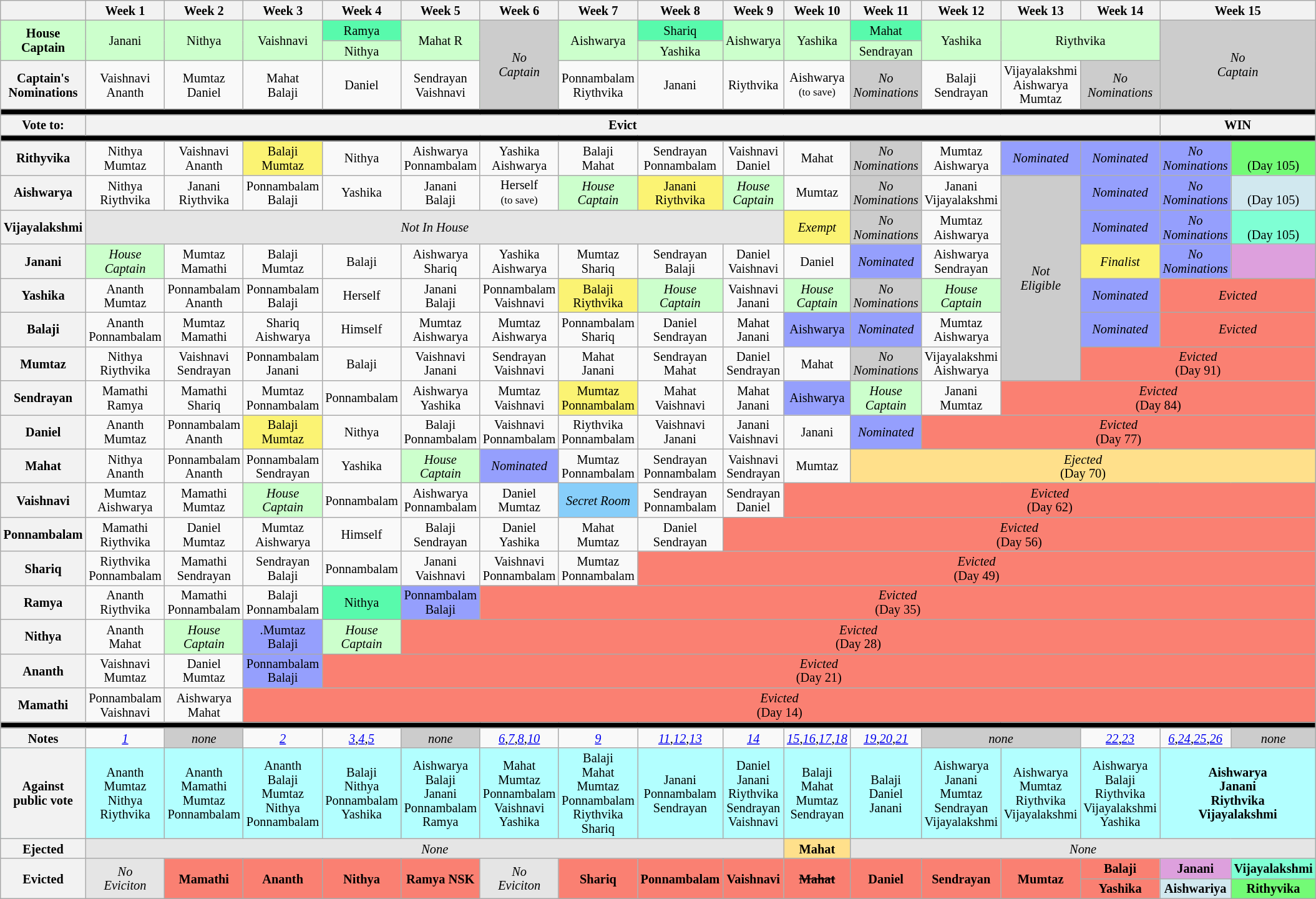<table class="wikitable" style="text-align:center; width:100%; font-size:85%; line-height:15px;">
<tr>
<th style="width: 5%;"></th>
<th style="width: 5%;">Week 1</th>
<th style="width: 5%;">Week 2</th>
<th style="width: 5%;">Week 3</th>
<th style="width: 10%;">Week 4</th>
<th style="width: 5%;">Week 5</th>
<th style="width: 5%;">Week 6</th>
<th style="width: 5%;">Week 7</th>
<th style="width: 10%;">Week 8</th>
<th style="width: 5%;">Week 9</th>
<th style="width: 5%;">Week 10</th>
<th style="width: 10%;">Week 11</th>
<th style="width: 5%;">Week 12</th>
<th style="width: 5%;">Week 13</th>
<th style="width: 5%;">Week 14</th>
<th colspan="3" style="width: 15%;">Week 15</th>
</tr>
<tr style="background:#cfc;">
<th rowspan="2" style="background:#cfc;">House<br>Captain</th>
<td rowspan="2">Janani</td>
<td rowspan="2">Nithya</td>
<td rowspan="2">Vaishnavi</td>
<td style="background:#58FAAC;">Ramya</td>
<td rowspan="2">Mahat R</td>
<td rowspan="3" style="background:#ccc;"><em>No<br>Captain</em></td>
<td rowspan="2">Aishwarya</td>
<td style="background:#58FAAC;">Shariq</td>
<td rowspan="2">Aishwarya</td>
<td rowspan="2">Yashika</td>
<td style="background:#58FAAC;">Mahat</td>
<td rowspan="2">Yashika</td>
<td colspan="2" rowspan="2">Riythvika</td>
<td colspan="3" rowspan="3" style="background:#ccc;"><em>No<br>Captain</em></td>
</tr>
<tr style="background:#cfc;">
<td>Nithya</td>
<td>Yashika</td>
<td>Sendrayan</td>
</tr>
<tr>
<th>Captain's<br>Nominations</th>
<td>Vaishnavi<br>Ananth</td>
<td>Mumtaz<br>Daniel</td>
<td>Mahat<br>Balaji</td>
<td>Daniel</td>
<td>Sendrayan<br>Vaishnavi</td>
<td>Ponnambalam<br>Riythvika</td>
<td>Janani</td>
<td>Riythvika</td>
<td>Aishwarya<br><small>(to save)</small></td>
<td style="background:#ccc;"><em>No<br>Nominations</em></td>
<td>Balaji<br>Sendrayan</td>
<td>Vijayalakshmi<br>Aishwarya<br>Mumtaz</td>
<td style="background:#ccc;"><em>No<br>Nominations</em></td>
</tr>
<tr>
<th colspan="18" style="background:#000;"></th>
</tr>
<tr>
<th>Vote to:</th>
<th colspan="14">Evict</th>
<th colspan="3">WIN</th>
</tr>
<tr>
<th colspan="18" style="background:#000;"></th>
</tr>
<tr>
<th>Rithyvika</th>
<td>Nithya<br>Mumtaz</td>
<td>Vaishnavi<br>Ananth</td>
<td style="background:#FBF373">Balaji<br>Mumtaz</td>
<td>Nithya</td>
<td>Aishwarya<br>Ponnambalam</td>
<td>Yashika<br>Aishwarya</td>
<td>Balaji<br>Mahat</td>
<td>Sendrayan<br>Ponnambalam</td>
<td>Vaishnavi<br>Daniel</td>
<td>Mahat</td>
<td style="background:#ccc;"><em>No<br>Nominations</em></td>
<td>Mumtaz<br>Aishwarya</td>
<td style="background:#959ffd;"><em>Nominated</em></td>
<td style="background:#959ffd;"><em>Nominated</em></td>
<td style="background:#959FFD;"><em>No<br>Nominations</em></td>
<td colspan="2" style="background:#73FB76;"><br>(Day 105)</td>
</tr>
<tr>
<th>Aishwarya</th>
<td>Nithya<br>Riythvika</td>
<td>Janani<br>Riythvika</td>
<td>Ponnambalam<br>Balaji</td>
<td>Yashika</td>
<td>Janani<br>Balaji</td>
<td>Herself<br><small>(to save)</small></td>
<td style="background:#cfc;"><em>House<br>Captain</em></td>
<td style="background:#FBF373">Janani<br>Riythvika</td>
<td style="background:#cfc;"><em>House<br>Captain</em></td>
<td>Mumtaz</td>
<td style="background:#ccc;"><em>No<br>Nominations</em></td>
<td>Janani<br>Vijayalakshmi</td>
<td rowspan="6" style="background:#ccc;"><em>Not<br>Eligible</em></td>
<td style="background:#959ffd;"><em>Nominated</em></td>
<td style="background:#959FFD;"><em>No<br>Nominations</em></td>
<td colspan="2" style="background:#D1E8EF; text-align:center;"><br>(Day 105)</td>
</tr>
<tr>
<th>Vijayalakshmi</th>
<td colspan="9" style="background:#E5E5E5;"><em>Not In House</em></td>
<td style="background:#FBF373;"><em>Exempt</em></td>
<td style="background:#ccc;"><em>No<br>Nominations</em></td>
<td>Mumtaz<br>Aishwarya</td>
<td style="background:#959ffd;"><em>Nominated</em></td>
<td style="background:#959FFD;"><em>No<br>Nominations</em></td>
<td colspan="2" style="background:#7FFFD4;"><br>(Day 105)</td>
</tr>
<tr>
<th>Janani</th>
<td style="background:#cfc;"><em>House<br>Captain</em></td>
<td>Mumtaz<br>Mamathi</td>
<td>Balaji<br>Mumtaz</td>
<td>Balaji</td>
<td>Aishwarya<br>Shariq</td>
<td>Yashika<br>Aishwarya</td>
<td>Mumtaz<br>Shariq</td>
<td>Sendrayan<br>Balaji</td>
<td>Daniel<br>Vaishnavi</td>
<td>Daniel</td>
<td style="background:#959ffd;"><em>Nominated</em></td>
<td>Aishwarya<br>Sendrayan</td>
<td style="background:#FBF373"><em>Finalist</em></td>
<td style="background:#959FFD;"><em>No<br>Nominations</em></td>
<td colspan="2" style="background:#DDA0DD; text-align:center;"><br></td>
</tr>
<tr>
<th>Yashika</th>
<td>Ananth<br>Mumtaz</td>
<td>Ponnambalam<br>Ananth</td>
<td>Ponnambalam<br>Balaji</td>
<td>Herself</td>
<td>Janani<br>Balaji</td>
<td>Ponnambalam<br>Vaishnavi</td>
<td style="background:#FBF373">Balaji<br>Riythvika</td>
<td style="background:#cfc;"><em>House<br>Captain</em></td>
<td>Vaishnavi<br>Janani</td>
<td style="background:#cfc;"><em>House<br>Captain</em></td>
<td style="background:#ccc;"><em>No<br>Nominations</em></td>
<td style="background:#cfc;"><em>House<br>Captain</em></td>
<td style="background:#959FFD;"><em>Nominated</em></td>
<td colspan="2" style="background:salmon"><em>Evicted</em><br></td>
</tr>
<tr>
<th>Balaji</th>
<td>Ananth<br>Ponnambalam</td>
<td>Mumtaz<br>Mamathi</td>
<td>Shariq<br>Aishwarya</td>
<td>Himself</td>
<td>Mumtaz<br>Aishwarya</td>
<td>Mumtaz<br>Aishwarya</td>
<td>Ponnambalam<br>Shariq</td>
<td>Daniel<br>Sendrayan</td>
<td>Mahat<br>Janani</td>
<td style="background:#959ffd;">Aishwarya</td>
<td style="background:#959ffd;"><em>Nominated</em></td>
<td>Mumtaz<br>Aishwarya</td>
<td style="background:#959ffd;"><em>Nominated</em></td>
<td colspan="2" style="background:salmon"><em>Evicted</em><br></td>
</tr>
<tr>
<th>Mumtaz</th>
<td>Nithya<br>Riythvika</td>
<td>Vaishnavi<br>Sendrayan</td>
<td>Ponnambalam<br>Janani</td>
<td>Balaji</td>
<td>Vaishnavi<br>Janani</td>
<td>Sendrayan<br>Vaishnavi</td>
<td>Mahat<br>Janani</td>
<td>Sendrayan<br>Mahat</td>
<td>Daniel<br>Sendrayan</td>
<td>Mahat</td>
<td style="background:#ccc;"><em>No<br>Nominations</em></td>
<td>Vijayalakshmi<br>Aishwarya</td>
<td colspan="3" style="background:salmon"><em>Evicted</em><br>(Day 91)</td>
</tr>
<tr>
<th>Sendrayan</th>
<td>Mamathi<br>Ramya</td>
<td>Mamathi<br>Shariq</td>
<td>Mumtaz<br>Ponnambalam</td>
<td>Ponnambalam</td>
<td>Aishwarya<br>Yashika</td>
<td>Mumtaz<br>Vaishnavi</td>
<td style="background:#FBF373">Mumtaz<br>Ponnambalam</td>
<td>Mahat<br>Vaishnavi</td>
<td>Mahat<br>Janani</td>
<td style="background:#959ffd;">Aishwarya</td>
<td style="background:#cfc;"><em>House<br>Captain</em></td>
<td>Janani<br>Mumtaz</td>
<td colspan="5" style="background:salmon"><em>Evicted</em><br>(Day 84)</td>
</tr>
<tr>
<th>Daniel</th>
<td>Ananth<br>Mumtaz</td>
<td>Ponnambalam<br>Ananth</td>
<td style="background:#FBF373">Balaji<br>Mumtaz</td>
<td>Nithya</td>
<td>Balaji<br>Ponnambalam</td>
<td>Vaishnavi<br>Ponnambalam</td>
<td>Riythvika<br>Ponnambalam</td>
<td>Vaishnavi<br>Janani</td>
<td>Janani<br>Vaishnavi</td>
<td>Janani</td>
<td style="background:#959ffd;"><em>Nominated</em></td>
<td colspan="6" style="background:salmon"><em>Evicted</em><br>(Day 77)</td>
</tr>
<tr>
<th>Mahat</th>
<td>Nithya<br>Ananth</td>
<td>Ponnambalam<br>Ananth</td>
<td>Ponnambalam<br>Sendrayan</td>
<td>Yashika</td>
<td style="background:#cfc;"><em>House<br>Captain</em></td>
<td style="background:#959ffd;"><em>Nominated</em></td>
<td>Mumtaz<br>Ponnambalam</td>
<td>Sendrayan<br>Ponnambalam</td>
<td>Vaishnavi<br>Sendrayan</td>
<td>Mumtaz</td>
<td colspan="7" style="background:#FFE08B"><em>Ejected</em><br>(Day 70)</td>
</tr>
<tr>
<th>Vaishnavi</th>
<td>Mumtaz<br>Aishwarya</td>
<td>Mamathi<br>Mumtaz</td>
<td style="background:#cfc;"><em>House<br>Captain</em></td>
<td>Ponnambalam</td>
<td>Aishwarya<br>Ponnambalam</td>
<td>Daniel<br>Mumtaz</td>
<td style="background:#87CEFA;"><em>Secret Room</em></td>
<td>Sendrayan<br>Ponnambalam</td>
<td>Sendrayan<br>Daniel</td>
<td colspan="8" style="background:salmon"><em>Evicted</em><br>(Day 62)</td>
</tr>
<tr>
<th>Ponnambalam</th>
<td>Mamathi<br>Riythvika</td>
<td>Daniel<br>Mumtaz</td>
<td>Mumtaz<br>Aishwarya</td>
<td>Himself</td>
<td>Balaji<br>Sendrayan</td>
<td>Daniel<br>Yashika</td>
<td>Mahat<br>Mumtaz</td>
<td>Daniel<br>Sendrayan</td>
<td colspan="9" style="background:salmon"><em>Evicted</em><br>(Day 56)</td>
</tr>
<tr>
<th>Shariq</th>
<td>Riythvika<br>Ponnambalam</td>
<td>Mamathi<br>Sendrayan</td>
<td>Sendrayan<br>Balaji</td>
<td>Ponnambalam</td>
<td>Janani<br>Vaishnavi</td>
<td>Vaishnavi<br>Ponnambalam</td>
<td>Mumtaz<br>Ponnambalam</td>
<td colspan="10" style="background:salmon"><em>Evicted</em><br>(Day 49)</td>
</tr>
<tr>
<th>Ramya</th>
<td>Ananth<br>Riythvika</td>
<td>Mamathi<br>Ponnambalam</td>
<td>Balaji<br>Ponnambalam</td>
<td style="background:#58FAAC;">Nithya</td>
<td style="background:#959ffd;">Ponnambalam<br>Balaji</td>
<td colspan="12" style="background:salmon"><em>Evicted</em><br>(Day 35)</td>
</tr>
<tr>
<th>Nithya</th>
<td>Ananth<br>Mahat</td>
<td style="background:#cfc;"><em>House<br>Captain</em></td>
<td style="background:#959ffd;">.Mumtaz<br>Balaji</td>
<td style="background:#cfc;"><em>House<br>Captain</em></td>
<td colspan="13" style="background:salmon"><em>Evicted</em><br>(Day 28)</td>
</tr>
<tr>
<th>Ananth</th>
<td>Vaishnavi<br>Mumtaz</td>
<td>Daniel<br>Mumtaz</td>
<td style="background:#959ffd;">Ponnambalam<br>Balaji</td>
<td colspan="14" style="background:salmon"><em>Evicted</em><br>(Day 21)</td>
</tr>
<tr>
<th>Mamathi</th>
<td>Ponnambalam<br>Vaishnavi</td>
<td>Aishwarya<br>Mahat</td>
<td colspan="15" style="background:salmon"><em>Evicted</em><br>(Day 14)</td>
</tr>
<tr>
<th colspan="18" style="background:#000;"></th>
</tr>
<tr>
<th>Notes</th>
<td><em><a href='#'>1</a></em></td>
<td bgcolor=#ccc><em>none</em></td>
<td><em><a href='#'>2</a></em></td>
<td><em><a href='#'>3</a></em>,<em><a href='#'>4</a></em>,<em><a href='#'>5</a></em></td>
<td bgcolor=#ccc><em>none</em></td>
<td><em><a href='#'>6</a></em>,<em><a href='#'>7</a></em>,<em><a href='#'>8</a></em>,<em><a href='#'>10</a></em></td>
<td><em><a href='#'>9</a></em></td>
<td><em><a href='#'>11</a></em>,<em><a href='#'>12</a></em>,<em><a href='#'>13</a></em></td>
<td><em><a href='#'>14</a></em></td>
<td><em><a href='#'>15</a></em>,<em><a href='#'>16</a></em>,<em><a href='#'>17</a></em>,<em><a href='#'>18</a></em></td>
<td><em><a href='#'>19</a></em>,<em><a href='#'>20</a></em>,<em><a href='#'>21</a></em></td>
<td colspan=2 bgcolor=#ccc><em>none</em></td>
<td><em><a href='#'>22</a></em>,<em><a href='#'>23</a></em></td>
<td><em><a href='#'>6</a></em>,<em><a href='#'>24</a></em>,<em><a href='#'>25</a></em>,<em><a href='#'>26</a></em></td>
<td colspan=2 bgcolor=#ccc><em>none</em></td>
</tr>
<tr style="background:#B2FFFF">
<th>Against<br>public vote</th>
<td>Ananth<br>Mumtaz<br>Nithya<br>Riythvika</td>
<td>Ananth<br>Mamathi<br>Mumtaz<br>Ponnambalam</td>
<td>Ananth<br>Balaji<br>Mumtaz<br>Nithya<br>Ponnambalam</td>
<td>Balaji<br>Nithya<br>Ponnambalam<br>Yashika</td>
<td>Aishwarya<br>Balaji<br>Janani<br>Ponnambalam<br>Ramya</td>
<td>Mahat<br>Mumtaz<br>Ponnambalam<br>Vaishnavi<br>Yashika</td>
<td>Balaji<br>Mahat<br>Mumtaz<br>Ponnambalam<br>Riythvika<br>Shariq</td>
<td>Janani<br>Ponnambalam<br>Sendrayan</td>
<td>Daniel<br>Janani<br>Riythvika<br>Sendrayan<br>Vaishnavi</td>
<td>Balaji<br>Mahat<br>Mumtaz<br>Sendrayan</td>
<td>Balaji<br>Daniel<br>Janani</td>
<td>Aishwarya<br>Janani<br>Mumtaz<br>Sendrayan<br>Vijayalakshmi</td>
<td>Aishwarya<br>Mumtaz<br>Riythvika<br>Vijayalakshmi</td>
<td>Aishwarya<br>Balaji<br>Riythvika<br>Vijayalakshmi<br>Yashika</td>
<td colspan="2"><strong>Aishwarya<br>Janani<br>Riythvika<br>Vijayalakshmi</strong></td>
</tr>
<tr>
<th><strong>Ejected</strong></th>
<td colspan="9" style="background:#E5E5E5;"><em>None</em></td>
<td style="background:#FFE08B"><strong>Mahat</strong></td>
<td colspan="7" style="background:#E5E5E5;"><em>None</em></td>
</tr>
<tr>
<th rowspan="2">Evicted</th>
<td rowspan="2" style="background:#E5E5E5;"><em>No<br>Eviciton</em></td>
<td rowspan="2" style="background:salmon;"><strong>Mamathi</strong></td>
<td rowspan="2" style="background:salmon;"><strong>Ananth</strong></td>
<td rowspan="2" style="background:salmon;"><strong>Nithya</strong></td>
<td rowspan="2" style="background:salmon;"><strong>Ramya NSK</strong></td>
<td rowspan="2" style="background:#E5E5E5;"><em>No<br>Eviciton</em></td>
<td rowspan="2" style="background:salmon;"><strong>Shariq</strong></td>
<td rowspan="2" style="background:salmon;"><strong>Ponnambalam</strong></td>
<td rowspan="2" style="background:salmon;"><strong>Vaishnavi</strong></td>
<td rowspan="2" style="background:salmon;"><strong><s>Mahat</s></strong></td>
<td rowspan="2" style="background:salmon;"><strong>Daniel</strong></td>
<td rowspan="2" style="background:salmon;"><strong>Sendrayan</strong></td>
<td rowspan="2" style="background:salmon;"><strong>Mumtaz</strong></td>
<td style="background:salmon;"><strong>Balaji</strong></td>
<td style="background:#DDA0DD;"><strong>Janani</strong></td>
<td style="background:#7FFFD4;"><strong>Vijayalakshmi</strong></td>
</tr>
<tr>
<td style="background:salmon;"><strong>Yashika</strong></td>
<td style="background:#D1E8EF;"><strong>Aishwariya</strong></td>
<td style="background:#73FB76;"><strong>Rithyvika</strong></td>
</tr>
</table>
